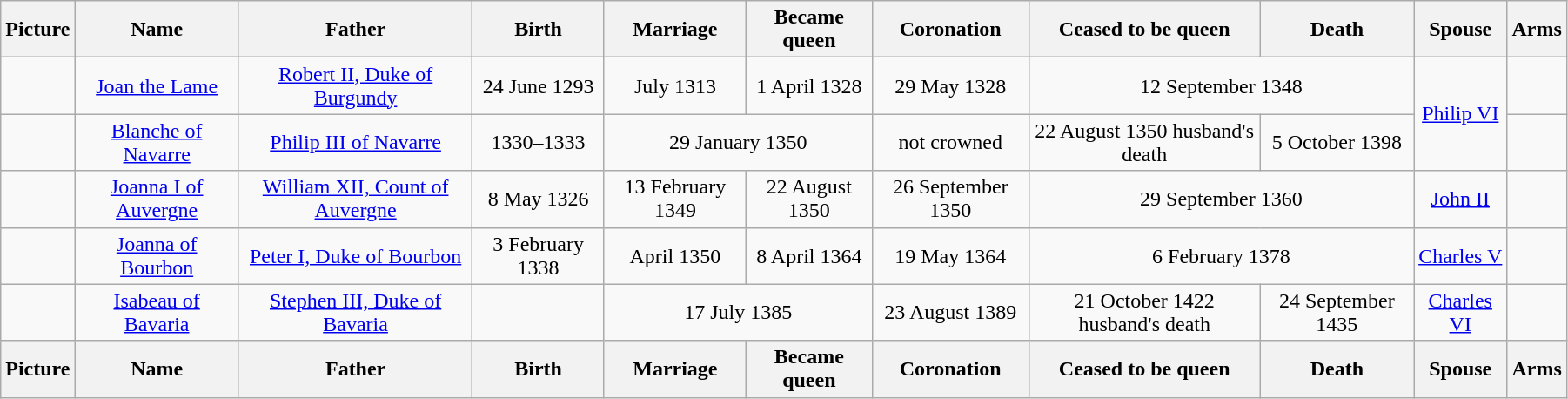<table width=95% class="wikitable">
<tr>
<th>Picture</th>
<th>Name</th>
<th>Father</th>
<th>Birth</th>
<th>Marriage</th>
<th>Became queen</th>
<th>Coronation</th>
<th>Ceased to be queen</th>
<th>Death</th>
<th>Spouse</th>
<th>Arms</th>
</tr>
<tr>
<td align=center></td>
<td align=center><a href='#'>Joan the Lame</a></td>
<td align="center"><a href='#'>Robert II, Duke of Burgundy</a></td>
<td align="center">24 June 1293</td>
<td align="center">July 1313</td>
<td align="center">1 April 1328</td>
<td align="center">29 May 1328</td>
<td align="center" colspan="2">12 September 1348</td>
<td align="center" rowspan="2"><a href='#'>Philip VI</a></td>
<td></td>
</tr>
<tr>
<td align=center></td>
<td align=center><a href='#'>Blanche of Navarre</a></td>
<td align="center"><a href='#'>Philip III of Navarre</a></td>
<td align="center">1330–1333</td>
<td align="center" colspan="2">29 January 1350</td>
<td align="center">not crowned</td>
<td align="center">22 August 1350 husband's death</td>
<td align="center">5 October 1398</td>
<td></td>
</tr>
<tr>
<td align=center></td>
<td align=center><a href='#'>Joanna I of Auvergne</a></td>
<td align="center"><a href='#'>William XII, Count of Auvergne</a></td>
<td align="center">8 May 1326</td>
<td align="center">13 February 1349</td>
<td align="center">22 August 1350</td>
<td align="center">26 September 1350</td>
<td align="center" colspan="2">29 September 1360</td>
<td align="center"><a href='#'>John II</a></td>
<td></td>
</tr>
<tr>
<td align=center></td>
<td align="center"><a href='#'>Joanna of Bourbon</a></td>
<td align="center"><a href='#'>Peter I, Duke of Bourbon</a></td>
<td align="center">3 February 1338</td>
<td align="center">April 1350</td>
<td align="center">8 April 1364</td>
<td align="center">19 May 1364</td>
<td align="center" colspan="2">6 February 1378</td>
<td align="center"><a href='#'>Charles V</a></td>
<td></td>
</tr>
<tr>
<td align=center></td>
<td align=center><a href='#'>Isabeau of Bavaria</a></td>
<td align="center"><a href='#'>Stephen III, Duke of Bavaria</a></td>
<td align="center"></td>
<td align="center" colspan="2">17 July 1385</td>
<td align="center">23 August 1389</td>
<td align="center">21 October 1422<br>husband's death</td>
<td align="center">24 September 1435</td>
<td align="center"><a href='#'>Charles VI</a></td>
<td></td>
</tr>
<tr>
<th>Picture</th>
<th>Name</th>
<th>Father</th>
<th>Birth</th>
<th>Marriage</th>
<th>Became queen</th>
<th>Coronation</th>
<th>Ceased to be queen</th>
<th>Death</th>
<th>Spouse</th>
<th>Arms</th>
</tr>
</table>
